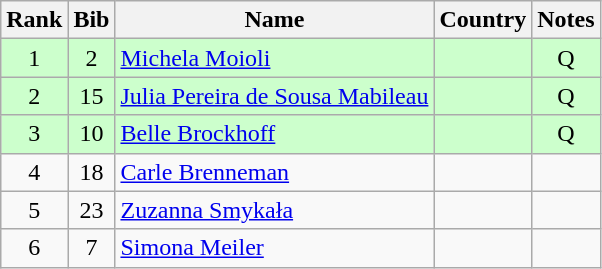<table class="wikitable" style="text-align:center;">
<tr>
<th>Rank</th>
<th>Bib</th>
<th>Name</th>
<th>Country</th>
<th>Notes</th>
</tr>
<tr bgcolor=ccffcc>
<td>1</td>
<td>2</td>
<td align=left><a href='#'>Michela Moioli</a></td>
<td align=left></td>
<td>Q</td>
</tr>
<tr bgcolor=ccffcc>
<td>2</td>
<td>15</td>
<td align=left><a href='#'>Julia Pereira de Sousa Mabileau</a></td>
<td align=left></td>
<td>Q</td>
</tr>
<tr bgcolor=ccffcc>
<td>3</td>
<td>10</td>
<td align=left><a href='#'>Belle Brockhoff</a></td>
<td align=left></td>
<td>Q</td>
</tr>
<tr>
<td>4</td>
<td>18</td>
<td align=left><a href='#'>Carle Brenneman</a></td>
<td align=left></td>
<td></td>
</tr>
<tr>
<td>5</td>
<td>23</td>
<td align=left><a href='#'>Zuzanna Smykała</a></td>
<td align=left></td>
<td></td>
</tr>
<tr>
<td>6</td>
<td>7</td>
<td align=left><a href='#'>Simona Meiler</a></td>
<td align=left></td>
<td></td>
</tr>
</table>
